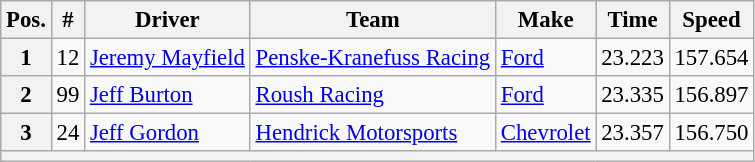<table class="wikitable" style="font-size:95%">
<tr>
<th>Pos.</th>
<th>#</th>
<th>Driver</th>
<th>Team</th>
<th>Make</th>
<th>Time</th>
<th>Speed</th>
</tr>
<tr>
<th>1</th>
<td>12</td>
<td><a href='#'>Jeremy Mayfield</a></td>
<td><a href='#'>Penske-Kranefuss Racing</a></td>
<td><a href='#'>Ford</a></td>
<td>23.223</td>
<td>157.654</td>
</tr>
<tr>
<th>2</th>
<td>99</td>
<td><a href='#'>Jeff Burton</a></td>
<td><a href='#'>Roush Racing</a></td>
<td><a href='#'>Ford</a></td>
<td>23.335</td>
<td>156.897</td>
</tr>
<tr>
<th>3</th>
<td>24</td>
<td><a href='#'>Jeff Gordon</a></td>
<td><a href='#'>Hendrick Motorsports</a></td>
<td><a href='#'>Chevrolet</a></td>
<td>23.357</td>
<td>156.750</td>
</tr>
<tr>
<th colspan="7"></th>
</tr>
</table>
